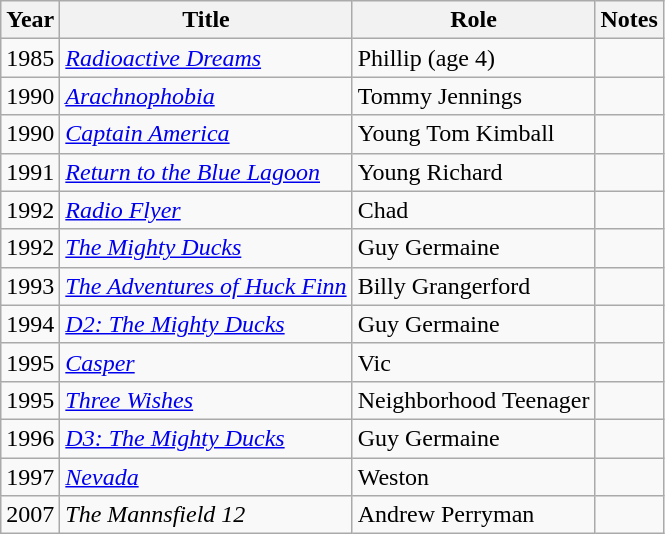<table class="wikitable sortable">
<tr>
<th>Year</th>
<th>Title</th>
<th>Role</th>
<th>Notes</th>
</tr>
<tr>
<td>1985</td>
<td><em><a href='#'>Radioactive Dreams</a></em></td>
<td>Phillip (age 4)</td>
<td></td>
</tr>
<tr>
<td>1990</td>
<td><a href='#'><em>Arachnophobia</em></a></td>
<td>Tommy Jennings</td>
<td></td>
</tr>
<tr>
<td>1990</td>
<td><a href='#'><em>Captain America</em></a></td>
<td>Young Tom Kimball</td>
<td></td>
</tr>
<tr>
<td>1991</td>
<td><em><a href='#'>Return to the Blue Lagoon</a></em></td>
<td>Young Richard</td>
<td></td>
</tr>
<tr>
<td>1992</td>
<td><a href='#'><em>Radio Flyer</em></a></td>
<td>Chad</td>
<td></td>
</tr>
<tr>
<td>1992</td>
<td><a href='#'><em>The Mighty Ducks</em></a></td>
<td>Guy Germaine</td>
<td></td>
</tr>
<tr>
<td>1993</td>
<td><a href='#'><em>The Adventures of Huck Finn</em></a></td>
<td>Billy Grangerford</td>
<td></td>
</tr>
<tr>
<td>1994</td>
<td><em><a href='#'>D2: The Mighty Ducks</a></em></td>
<td>Guy Germaine</td>
<td></td>
</tr>
<tr>
<td>1995</td>
<td><a href='#'><em>Casper</em></a></td>
<td>Vic</td>
<td></td>
</tr>
<tr>
<td>1995</td>
<td><a href='#'><em>Three Wishes</em></a></td>
<td>Neighborhood Teenager</td>
<td></td>
</tr>
<tr>
<td>1996</td>
<td><em><a href='#'>D3: The Mighty Ducks</a></em></td>
<td>Guy Germaine</td>
<td></td>
</tr>
<tr>
<td>1997</td>
<td><a href='#'><em>Nevada</em></a></td>
<td>Weston</td>
<td></td>
</tr>
<tr>
<td>2007</td>
<td><em>The Mannsfield 12</em></td>
<td>Andrew Perryman</td>
<td></td>
</tr>
</table>
